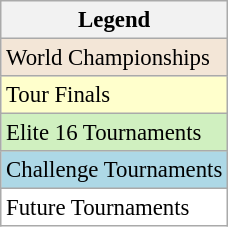<table class= "wikitable mw-collapsible mw-collapsed" style=font-size:95%>
<tr>
<th>Legend</th>
</tr>
<tr bgcolor=f3e6d7>
<td>World Championships</td>
</tr>
<tr bgcolor=#ffffcc>
<td>Tour Finals</td>
</tr>
<tr bgcolor=#d0f0c0>
<td>Elite 16 Tournaments</td>
</tr>
<tr bgcolor=lightblue>
<td>Challenge Tournaments</td>
</tr>
<tr bgcolor=#ffffff>
<td>Future Tournaments</td>
</tr>
</table>
